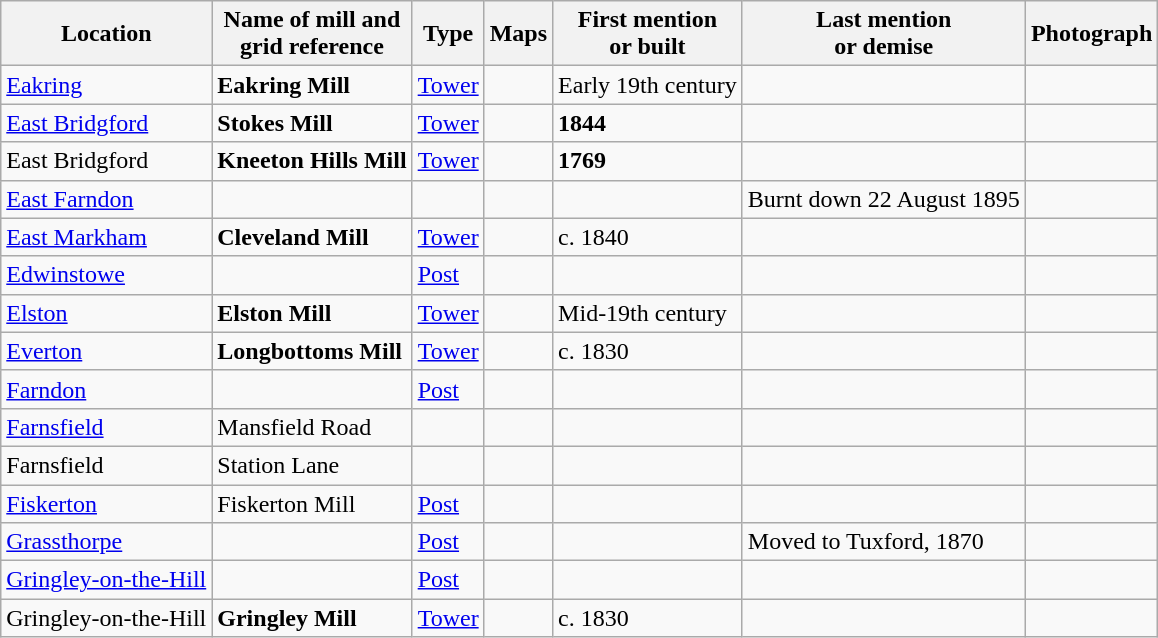<table class="wikitable">
<tr>
<th>Location</th>
<th>Name of mill and<br>grid reference</th>
<th>Type</th>
<th>Maps</th>
<th>First mention<br>or built</th>
<th>Last mention<br> or demise</th>
<th>Photograph</th>
</tr>
<tr>
<td><a href='#'>Eakring</a></td>
<td><strong>Eakring Mill</strong><br></td>
<td><a href='#'>Tower</a></td>
<td></td>
<td>Early 19th century</td>
<td></td>
<td></td>
</tr>
<tr>
<td><a href='#'>East Bridgford</a></td>
<td><strong>Stokes Mill</strong><br></td>
<td><a href='#'>Tower</a></td>
<td></td>
<td><strong>1844</strong></td>
<td></td>
<td></td>
</tr>
<tr>
<td>East Bridgford</td>
<td><strong>Kneeton Hills Mill</strong><br></td>
<td><a href='#'>Tower</a></td>
<td></td>
<td><strong>1769</strong></td>
<td></td>
<td></td>
</tr>
<tr>
<td><a href='#'>East Farndon</a></td>
<td></td>
<td></td>
<td></td>
<td></td>
<td>Burnt down 22 August 1895</td>
<td></td>
</tr>
<tr>
<td><a href='#'>East Markham</a></td>
<td><strong>Cleveland Mill</strong><br></td>
<td><a href='#'>Tower</a></td>
<td></td>
<td>c. 1840</td>
<td></td>
<td></td>
</tr>
<tr>
<td><a href='#'>Edwinstowe</a></td>
<td></td>
<td><a href='#'>Post</a></td>
<td></td>
<td></td>
<td></td>
<td></td>
</tr>
<tr>
<td><a href='#'>Elston</a></td>
<td><strong>Elston Mill</strong><br></td>
<td><a href='#'>Tower</a></td>
<td></td>
<td>Mid-19th century</td>
<td></td>
<td></td>
</tr>
<tr>
<td><a href='#'>Everton</a></td>
<td><strong>Longbottoms Mill</strong><br></td>
<td><a href='#'>Tower</a></td>
<td></td>
<td>c. 1830</td>
<td></td>
<td></td>
</tr>
<tr>
<td><a href='#'>Farndon</a></td>
<td></td>
<td><a href='#'>Post</a></td>
<td></td>
<td></td>
<td></td>
<td></td>
</tr>
<tr>
<td><a href='#'>Farnsfield</a></td>
<td>Mansfield Road</td>
<td></td>
<td></td>
<td></td>
<td></td>
<td></td>
</tr>
<tr>
<td>Farnsfield</td>
<td>Station Lane</td>
<td></td>
<td></td>
<td></td>
<td></td>
<td></td>
</tr>
<tr>
<td><a href='#'>Fiskerton</a></td>
<td>Fiskerton Mill<br></td>
<td><a href='#'>Post</a></td>
<td></td>
<td></td>
<td></td>
<td></td>
</tr>
<tr>
<td><a href='#'>Grassthorpe</a></td>
<td></td>
<td><a href='#'>Post</a></td>
<td></td>
<td></td>
<td>Moved to Tuxford, 1870</td>
<td></td>
</tr>
<tr>
<td><a href='#'>Gringley-on-the-Hill</a></td>
<td></td>
<td><a href='#'>Post</a></td>
<td></td>
<td></td>
<td></td>
<td></td>
</tr>
<tr>
<td>Gringley-on-the-Hill</td>
<td><strong>Gringley Mill</strong><br></td>
<td><a href='#'>Tower</a></td>
<td></td>
<td>c. 1830</td>
<td></td>
<td></td>
</tr>
</table>
